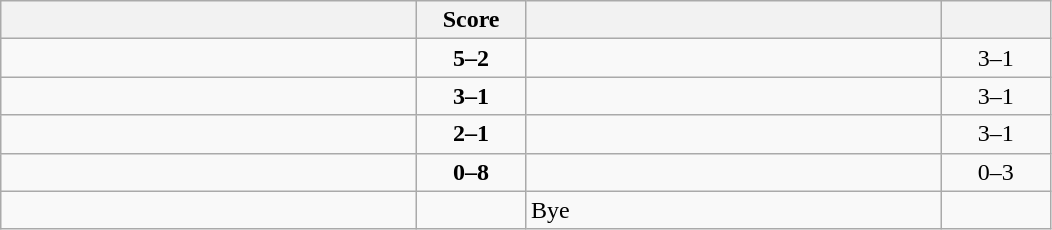<table class="wikitable" style="text-align: center; ">
<tr>
<th align="right" width="270"></th>
<th width="65">Score</th>
<th align="left" width="270"></th>
<th width="65"></th>
</tr>
<tr>
<td align="left"><strong></strong></td>
<td><strong>5–2</strong></td>
<td align="left"></td>
<td>3–1 <strong></strong></td>
</tr>
<tr>
<td align="left"><strong></strong></td>
<td><strong>3–1</strong></td>
<td align="left"></td>
<td>3–1 <strong></strong></td>
</tr>
<tr>
<td align="left"><strong></strong></td>
<td><strong>2–1</strong></td>
<td align="left"></td>
<td>3–1 <strong></strong></td>
</tr>
<tr>
<td align="left"></td>
<td><strong>0–8</strong></td>
<td align="left"><strong></strong></td>
<td>0–3 <strong></strong></td>
</tr>
<tr>
<td align="left"><strong></strong></td>
<td></td>
<td align="left">Bye</td>
<td></td>
</tr>
</table>
